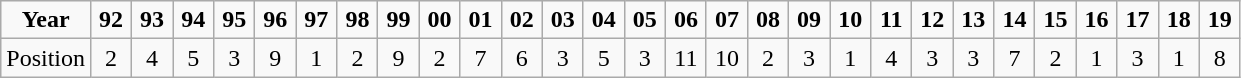<table class="wikitable">
<tr style="text-align:center;">
<td><strong>Year</strong></td>
<td style="width:20px;"><strong>92</strong></td>
<td style="width:20px;"><strong>93</strong></td>
<td style="width:20px;"><strong>94</strong></td>
<td style="width:20px;"><strong>95</strong></td>
<td style="width:20px;"><strong>96</strong></td>
<td style="width:20px;"><strong>97</strong></td>
<td style="width:20px;"><strong>98</strong></td>
<td style="width:20px;"><strong>99</strong></td>
<td style="width:20px;"><strong>00</strong></td>
<td style="width:20px;"><strong>01</strong></td>
<td style="width:20px;"><strong>02</strong></td>
<td style="width:20px;"><strong>03</strong></td>
<td style="width:20px;"><strong>04</strong></td>
<td style="width:20px;"><strong>05</strong></td>
<td style="width:20px;"><strong>06</strong></td>
<td style="width:20px;"><strong>07</strong></td>
<td style="width:20px;"><strong>08</strong></td>
<td style="width:20px;"><strong>09</strong></td>
<td style="width:20px;"><strong>10</strong></td>
<td style="width:20px;"><strong>11</strong></td>
<td style="width:20px;"><strong>12</strong></td>
<td style="width:20px;"><strong>13</strong></td>
<td style="width:20px;"><strong>14</strong></td>
<td style="width:20px;"><strong>15</strong></td>
<td style="width:20px;"><strong>16</strong></td>
<td style="width:20px;"><strong>17</strong></td>
<td style="width:20px;"><strong>18</strong></td>
<td style="width:20px;"><strong>19</strong></td>
</tr>
<tr style="text-align:center;">
<td>Position</td>
<td>2</td>
<td>4</td>
<td>5</td>
<td>3</td>
<td>9</td>
<td>1</td>
<td>2</td>
<td>9</td>
<td>2</td>
<td>7</td>
<td>6</td>
<td>3</td>
<td>5</td>
<td>3</td>
<td>11</td>
<td>10</td>
<td>2</td>
<td>3</td>
<td>1</td>
<td>4</td>
<td>3</td>
<td>3</td>
<td>7</td>
<td>2</td>
<td>1</td>
<td>3</td>
<td>1</td>
<td>8</td>
</tr>
</table>
